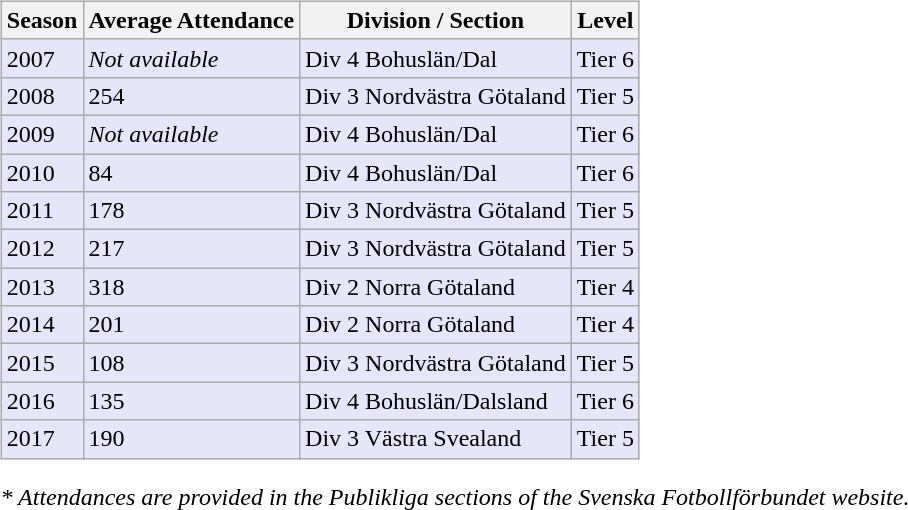<table>
<tr>
<td valign="top" width=0%><br><table class="wikitable">
<tr style="background:#f0f6fa;">
<th><strong>Season</strong></th>
<th><strong>Average Attendance</strong></th>
<th><strong>Division / Section</strong></th>
<th><strong>Level</strong></th>
</tr>
<tr>
<td style="background:#E6E6FA;">2007</td>
<td style="background:#E6E6FA;"><em>Not available</em></td>
<td style="background:#E6E6FA;">Div 4 Bohuslän/Dal</td>
<td style="background:#E6E6FA;">Tier 6</td>
</tr>
<tr>
<td style="background:#E6E6FA;">2008</td>
<td style="background:#E6E6FA;">254</td>
<td style="background:#E6E6FA;">Div 3 Nordvästra Götaland</td>
<td style="background:#E6E6FA;">Tier 5</td>
</tr>
<tr>
<td style="background:#E6E6FA;">2009</td>
<td style="background:#E6E6FA;"><em>Not available</em></td>
<td style="background:#E6E6FA;">Div 4 Bohuslän/Dal</td>
<td style="background:#E6E6FA;">Tier 6</td>
</tr>
<tr>
<td style="background:#E6E6FA;">2010</td>
<td style="background:#E6E6FA;">84</td>
<td style="background:#E6E6FA;">Div 4 Bohuslän/Dal</td>
<td style="background:#E6E6FA;">Tier 6</td>
</tr>
<tr>
<td style="background:#E6E6FA;">2011</td>
<td style="background:#E6E6FA;">178</td>
<td style="background:#E6E6FA;">Div 3 Nordvästra Götaland</td>
<td style="background:#E6E6FA;">Tier 5</td>
</tr>
<tr>
<td style="background:#E6E6FA;">2012</td>
<td style="background:#E6E6FA;">217</td>
<td style="background:#E6E6FA;">Div 3 Nordvästra Götaland</td>
<td style="background:#E6E6FA;">Tier 5</td>
</tr>
<tr>
<td style="background:#E6E6FA;">2013</td>
<td style="background:#E6E6FA;">318</td>
<td style="background:#E6E6FA;">Div 2 Norra Götaland</td>
<td style="background:#E6E6FA;">Tier 4</td>
</tr>
<tr>
<td style="background:#E6E6FA;">2014</td>
<td style="background:#E6E6FA;">201</td>
<td style="background:#E6E6FA;">Div 2 Norra Götaland</td>
<td style="background:#E6E6FA;">Tier 4</td>
</tr>
<tr>
<td style="background:#E6E6FA;">2015</td>
<td style="background:#E6E6FA;">108</td>
<td style="background:#E6E6FA;">Div 3 Nordvästra Götaland</td>
<td style="background:#E6E6FA;">Tier 5</td>
</tr>
<tr>
<td style="background:#E6E6FA;">2016</td>
<td style="background:#E6E6FA;">135</td>
<td style="background:#E6E6FA;">Div 4 Bohuslän/Dalsland</td>
<td style="background:#E6E6FA;">Tier 6</td>
</tr>
<tr>
<td style="background:#E6E6FA;">2017</td>
<td style="background:#E6E6FA;">190</td>
<td style="background:#E6E6FA;">Div 3 Västra Svealand</td>
<td style="background:#E6E6FA;">Tier 5</td>
</tr>
</table>
<em>* Attendances are provided in the Publikliga sections of the Svenska Fotbollförbundet website.</em> </td>
</tr>
</table>
